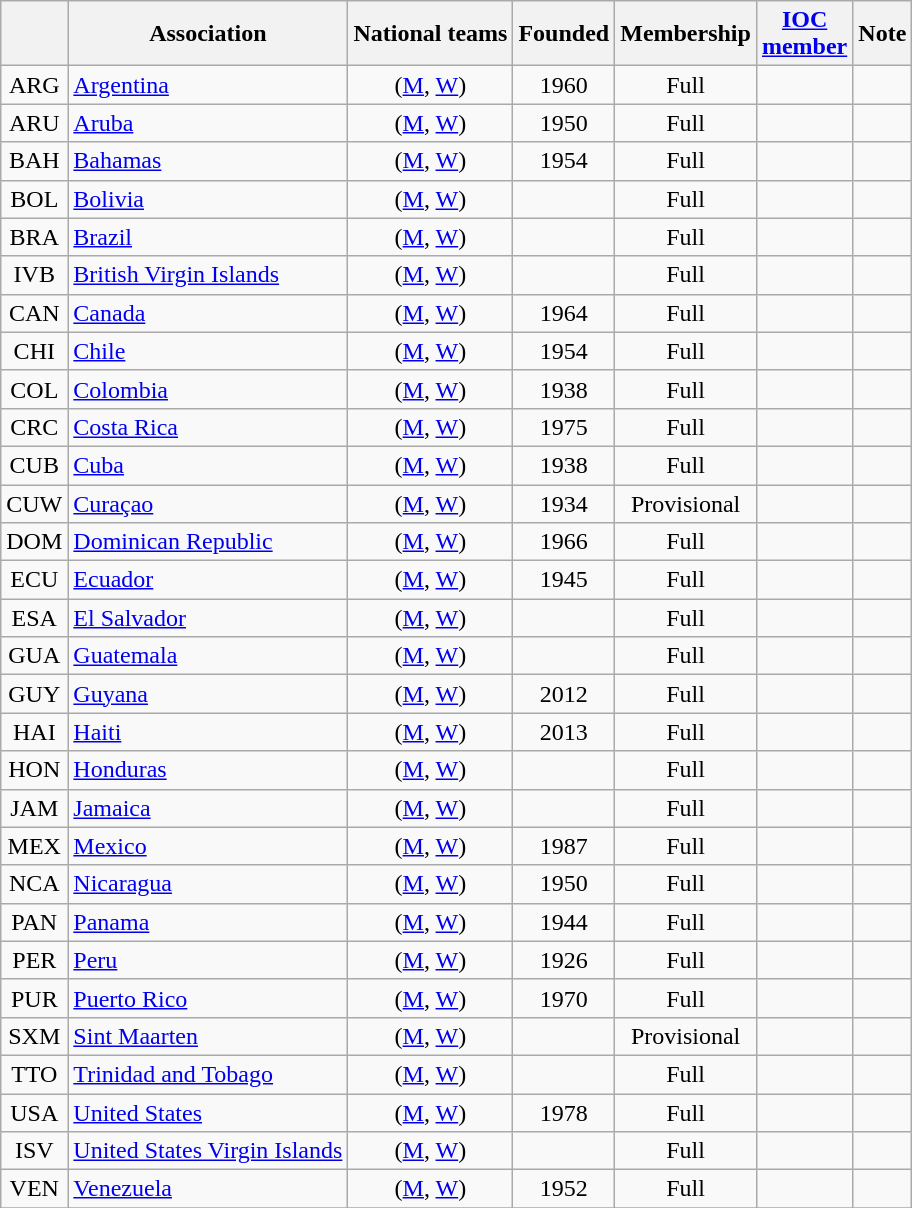<table class="wikitable sortable" style="text-align:center;">
<tr>
<th></th>
<th>Association</th>
<th>National teams</th>
<th>Founded</th>
<th>Membership</th>
<th><a href='#'>IOC</a> <br> <a href='#'>member</a></th>
<th>Note</th>
</tr>
<tr>
<td>ARG</td>
<td style="text-align:left;"> <a href='#'>Argentina</a></td>
<td>(<a href='#'>M</a>, <a href='#'>W</a>)</td>
<td>1960</td>
<td>Full</td>
<td></td>
<td></td>
</tr>
<tr>
<td>ARU</td>
<td style="text-align:left;"> <a href='#'>Aruba</a></td>
<td>(<a href='#'>M</a>, <a href='#'>W</a>)</td>
<td>1950</td>
<td>Full</td>
<td></td>
<td></td>
</tr>
<tr>
<td>BAH</td>
<td style="text-align:left;"> <a href='#'>Bahamas</a></td>
<td>(<a href='#'>M</a>, <a href='#'>W</a>)</td>
<td>1954</td>
<td>Full</td>
<td></td>
<td></td>
</tr>
<tr>
<td>BOL</td>
<td style="text-align:left;"> <a href='#'>Bolivia</a></td>
<td>(<a href='#'>M</a>, <a href='#'>W</a>)</td>
<td></td>
<td>Full</td>
<td></td>
<td></td>
</tr>
<tr>
<td>BRA</td>
<td style="text-align:left;"> <a href='#'>Brazil</a></td>
<td>(<a href='#'>M</a>, <a href='#'>W</a>)</td>
<td></td>
<td>Full</td>
<td></td>
<td></td>
</tr>
<tr>
<td>IVB</td>
<td style="text-align:left;"> <a href='#'>British Virgin Islands</a></td>
<td>(<a href='#'>M</a>, <a href='#'>W</a>)</td>
<td></td>
<td>Full</td>
<td></td>
<td></td>
</tr>
<tr>
<td>CAN</td>
<td style="text-align:left;"> <a href='#'>Canada</a></td>
<td>(<a href='#'>M</a>, <a href='#'>W</a>)</td>
<td>1964</td>
<td>Full</td>
<td></td>
<td></td>
</tr>
<tr>
<td>CHI</td>
<td style="text-align:left;"> <a href='#'>Chile</a></td>
<td>(<a href='#'>M</a>, <a href='#'>W</a>)</td>
<td>1954</td>
<td>Full</td>
<td></td>
<td></td>
</tr>
<tr>
<td>COL</td>
<td style="text-align:left;"> <a href='#'>Colombia</a></td>
<td>(<a href='#'>M</a>, <a href='#'>W</a>)</td>
<td>1938</td>
<td>Full</td>
<td></td>
<td></td>
</tr>
<tr>
<td>CRC</td>
<td style="text-align:left;"> <a href='#'>Costa Rica</a></td>
<td>(<a href='#'>M</a>, <a href='#'>W</a>)</td>
<td>1975</td>
<td>Full</td>
<td></td>
<td></td>
</tr>
<tr>
<td>CUB</td>
<td style="text-align:left;"> <a href='#'>Cuba</a></td>
<td>(<a href='#'>M</a>, <a href='#'>W</a>)</td>
<td>1938</td>
<td>Full</td>
<td></td>
<td></td>
</tr>
<tr>
<td>CUW</td>
<td style="text-align:left;"> <a href='#'>Curaçao</a></td>
<td>(<a href='#'>M</a>, <a href='#'>W</a>)</td>
<td>1934</td>
<td>Provisional</td>
<td></td>
<td></td>
</tr>
<tr>
<td>DOM</td>
<td style="text-align:left;"> <a href='#'>Dominican Republic</a></td>
<td>(<a href='#'>M</a>, <a href='#'>W</a>)</td>
<td>1966</td>
<td>Full</td>
<td></td>
<td></td>
</tr>
<tr>
<td>ECU</td>
<td style="text-align:left;"> <a href='#'>Ecuador</a></td>
<td>(<a href='#'>M</a>, <a href='#'>W</a>)</td>
<td>1945</td>
<td>Full</td>
<td></td>
<td></td>
</tr>
<tr>
<td>ESA</td>
<td style="text-align:left;"> <a href='#'>El Salvador</a></td>
<td>(<a href='#'>M</a>, <a href='#'>W</a>)</td>
<td></td>
<td>Full</td>
<td></td>
<td></td>
</tr>
<tr>
<td>GUA</td>
<td style="text-align:left;"> <a href='#'>Guatemala</a></td>
<td>(<a href='#'>M</a>, <a href='#'>W</a>)</td>
<td></td>
<td>Full</td>
<td></td>
<td></td>
</tr>
<tr>
<td>GUY</td>
<td style="text-align:left;"> <a href='#'>Guyana</a></td>
<td>(<a href='#'>M</a>, <a href='#'>W</a>)</td>
<td>2012</td>
<td>Full</td>
<td></td>
<td></td>
</tr>
<tr>
<td>HAI</td>
<td style="text-align:left;"> <a href='#'>Haiti</a></td>
<td>(<a href='#'>M</a>, <a href='#'>W</a>)</td>
<td>2013</td>
<td>Full</td>
<td></td>
<td></td>
</tr>
<tr>
<td>HON</td>
<td style="text-align:left;"> <a href='#'>Honduras</a></td>
<td>(<a href='#'>M</a>, <a href='#'>W</a>)</td>
<td></td>
<td>Full</td>
<td></td>
<td></td>
</tr>
<tr>
<td>JAM</td>
<td style="text-align:left;"> <a href='#'>Jamaica</a></td>
<td>(<a href='#'>M</a>, <a href='#'>W</a>)</td>
<td></td>
<td>Full</td>
<td></td>
<td></td>
</tr>
<tr>
<td>MEX</td>
<td style="text-align:left;"> <a href='#'>Mexico</a></td>
<td>(<a href='#'>M</a>, <a href='#'>W</a>)</td>
<td>1987</td>
<td>Full</td>
<td></td>
<td></td>
</tr>
<tr>
<td>NCA</td>
<td style="text-align:left;"> <a href='#'>Nicaragua</a></td>
<td>(<a href='#'>M</a>, <a href='#'>W</a>)</td>
<td>1950</td>
<td>Full</td>
<td></td>
<td></td>
</tr>
<tr>
<td>PAN</td>
<td style="text-align:left;"> <a href='#'>Panama</a></td>
<td>(<a href='#'>M</a>, <a href='#'>W</a>)</td>
<td>1944</td>
<td>Full</td>
<td></td>
<td></td>
</tr>
<tr>
<td>PER</td>
<td style="text-align:left;"> <a href='#'>Peru</a></td>
<td>(<a href='#'>M</a>, <a href='#'>W</a>)</td>
<td>1926</td>
<td>Full</td>
<td></td>
<td></td>
</tr>
<tr>
<td>PUR</td>
<td style="text-align:left;"> <a href='#'>Puerto Rico</a></td>
<td>(<a href='#'>M</a>, <a href='#'>W</a>)</td>
<td>1970</td>
<td>Full</td>
<td></td>
<td></td>
</tr>
<tr>
<td>SXM</td>
<td style="text-align:left;"> <a href='#'>Sint Maarten</a></td>
<td>(<a href='#'>M</a>, <a href='#'>W</a>)</td>
<td></td>
<td>Provisional</td>
<td></td>
<td></td>
</tr>
<tr>
<td>TTO</td>
<td style="text-align:left;"> <a href='#'>Trinidad and Tobago</a></td>
<td>(<a href='#'>M</a>, <a href='#'>W</a>)</td>
<td></td>
<td>Full</td>
<td></td>
<td></td>
</tr>
<tr>
<td>USA</td>
<td style="text-align:left;"> <a href='#'>United States</a></td>
<td>(<a href='#'>M</a>, <a href='#'>W</a>)</td>
<td>1978</td>
<td>Full</td>
<td></td>
<td></td>
</tr>
<tr>
<td>ISV</td>
<td style="text-align:left;"> <a href='#'>United States Virgin Islands</a></td>
<td>(<a href='#'>M</a>, <a href='#'>W</a>)</td>
<td></td>
<td>Full</td>
<td></td>
<td></td>
</tr>
<tr>
<td>VEN</td>
<td style="text-align:left;"> <a href='#'>Venezuela</a></td>
<td>(<a href='#'>M</a>, <a href='#'>W</a>)</td>
<td>1952</td>
<td>Full</td>
<td></td>
<td></td>
</tr>
<tr>
</tr>
</table>
